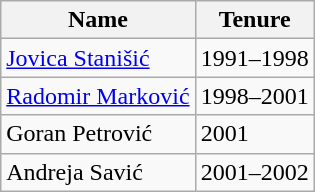<table class="wikitable">
<tr>
<th>Name</th>
<th>Tenure</th>
</tr>
<tr>
<td><a href='#'>Jovica Stanišić</a></td>
<td>1991–1998</td>
</tr>
<tr>
<td><a href='#'>Radomir Marković</a></td>
<td>1998–2001</td>
</tr>
<tr>
<td>Goran Petrović</td>
<td>2001</td>
</tr>
<tr>
<td>Andreja Savić</td>
<td>2001–2002</td>
</tr>
</table>
